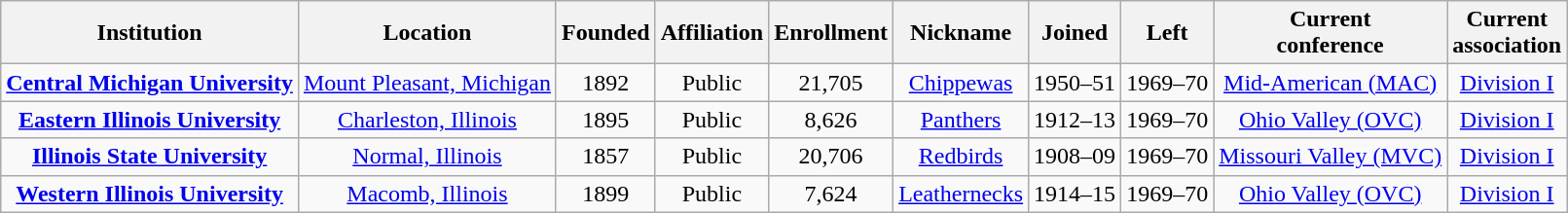<table class="wikitable sortable" style="text-align:center">
<tr>
<th>Institution</th>
<th>Location</th>
<th>Founded</th>
<th>Affiliation</th>
<th>Enrollment</th>
<th>Nickname</th>
<th>Joined</th>
<th>Left</th>
<th>Current<br>conference</th>
<th>Current<br>association</th>
</tr>
<tr>
<td><strong><a href='#'>Central Michigan University</a></strong></td>
<td><a href='#'>Mount Pleasant, Michigan</a></td>
<td>1892</td>
<td>Public</td>
<td>21,705</td>
<td><a href='#'>Chippewas</a></td>
<td>1950–51</td>
<td>1969–70</td>
<td><a href='#'>Mid-American (MAC)</a></td>
<td><a href='#'>Division I</a></td>
</tr>
<tr>
<td><strong><a href='#'>Eastern Illinois University</a></strong></td>
<td><a href='#'>Charleston, Illinois</a></td>
<td>1895</td>
<td>Public</td>
<td>8,626</td>
<td><a href='#'>Panthers</a></td>
<td>1912–13</td>
<td>1969–70</td>
<td><a href='#'>Ohio Valley (OVC)</a></td>
<td><a href='#'>Division I</a></td>
</tr>
<tr>
<td><strong><a href='#'>Illinois State University</a></strong></td>
<td><a href='#'>Normal, Illinois</a></td>
<td>1857</td>
<td>Public</td>
<td>20,706</td>
<td><a href='#'>Redbirds</a></td>
<td>1908–09</td>
<td>1969–70</td>
<td><a href='#'>Missouri Valley (MVC)</a></td>
<td><a href='#'>Division I</a></td>
</tr>
<tr>
<td><strong><a href='#'>Western Illinois University</a></strong></td>
<td><a href='#'>Macomb, Illinois</a></td>
<td>1899</td>
<td>Public</td>
<td>7,624</td>
<td><a href='#'>Leathernecks</a></td>
<td>1914–15</td>
<td>1969–70</td>
<td><a href='#'>Ohio Valley (OVC)</a></td>
<td><a href='#'>Division I</a></td>
</tr>
</table>
